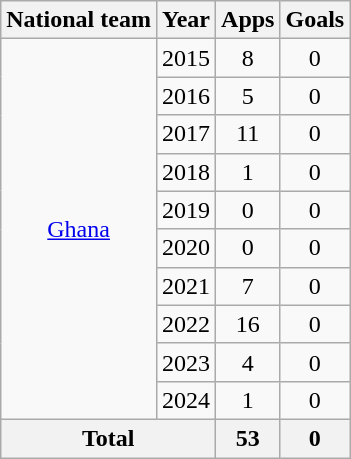<table class="wikitable" style="text-align:center">
<tr>
<th>National team</th>
<th>Year</th>
<th>Apps</th>
<th>Goals</th>
</tr>
<tr>
<td rowspan=10><a href='#'>Ghana</a></td>
<td>2015</td>
<td>8</td>
<td>0</td>
</tr>
<tr>
<td>2016</td>
<td>5</td>
<td>0</td>
</tr>
<tr>
<td>2017</td>
<td>11</td>
<td>0</td>
</tr>
<tr>
<td>2018</td>
<td>1</td>
<td>0</td>
</tr>
<tr>
<td>2019</td>
<td>0</td>
<td>0</td>
</tr>
<tr>
<td>2020</td>
<td>0</td>
<td>0</td>
</tr>
<tr>
<td>2021</td>
<td>7</td>
<td>0</td>
</tr>
<tr>
<td>2022</td>
<td>16</td>
<td>0</td>
</tr>
<tr>
<td>2023</td>
<td>4</td>
<td>0</td>
</tr>
<tr>
<td>2024</td>
<td>1</td>
<td>0</td>
</tr>
<tr>
<th colspan=2>Total</th>
<th>53</th>
<th>0</th>
</tr>
</table>
